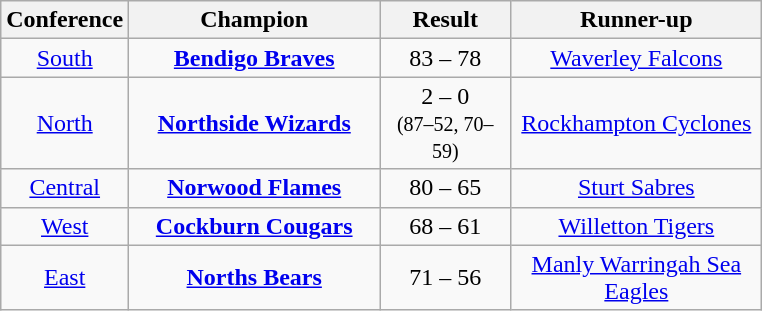<table class="wikitable sortable" style="text-align:center">
<tr>
<th style="width:70px">Conference</th>
<th style="width:160px">Champion</th>
<th style="width:80px">Result</th>
<th style="width:160px">Runner-up</th>
</tr>
<tr>
<td align="center"><a href='#'>South</a></td>
<td><strong><a href='#'>Bendigo Braves</a></strong></td>
<td align="center">83 – 78</td>
<td><a href='#'>Waverley Falcons</a></td>
</tr>
<tr>
<td align="center"><a href='#'>North</a></td>
<td><strong><a href='#'>Northside Wizards</a></strong></td>
<td align="center">2 – 0<br><small>(87–52, 70–59)</small></td>
<td><a href='#'>Rockhampton Cyclones</a></td>
</tr>
<tr>
<td align="center"><a href='#'>Central</a></td>
<td><strong><a href='#'>Norwood Flames</a></strong></td>
<td align="center">80 – 65</td>
<td><a href='#'>Sturt Sabres</a></td>
</tr>
<tr>
<td align="center"><a href='#'>West</a></td>
<td><strong><a href='#'>Cockburn Cougars</a></strong></td>
<td align="center">68 – 61</td>
<td><a href='#'>Willetton Tigers</a></td>
</tr>
<tr>
<td align="center"><a href='#'>East</a></td>
<td><strong><a href='#'>Norths Bears</a></strong></td>
<td align="center">71 – 56</td>
<td><a href='#'>Manly Warringah Sea Eagles</a></td>
</tr>
</table>
